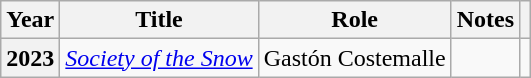<table class="wikitable plainrowheaders sortable">
<tr>
<th scope="col">Year</th>
<th scope="col">Title</th>
<th scope="col" class="unsortable">Role</th>
<th scope="col" class="unsortable">Notes</th>
<th scope="col" class="unsortable"></th>
</tr>
<tr>
<th scope="row">2023</th>
<td><em><a href='#'>Society of the Snow</a></em></td>
<td>Gastón Costemalle</td>
<td></td>
<td></td>
</tr>
</table>
